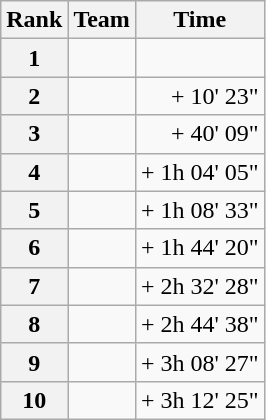<table class="wikitable">
<tr>
<th scope="col">Rank</th>
<th scope="col">Team</th>
<th scope="col">Time</th>
</tr>
<tr>
<th scope="row">1</th>
<td>  </td>
<td style="text-align:right;"></td>
</tr>
<tr>
<th scope="row">2</th>
<td> </td>
<td style="text-align:right;">+ 10' 23"</td>
</tr>
<tr>
<th scope="row">3</th>
<td> </td>
<td style="text-align:right;">+ 40' 09"</td>
</tr>
<tr>
<th scope="row">4</th>
<td> </td>
<td style="text-align:right;">+ 1h 04' 05"</td>
</tr>
<tr>
<th scope="row">5</th>
<td> </td>
<td style="text-align:right;">+ 1h 08' 33"</td>
</tr>
<tr>
<th scope="row">6</th>
<td> </td>
<td style="text-align:right;">+ 1h 44' 20"</td>
</tr>
<tr>
<th scope="row">7</th>
<td> </td>
<td style="text-align:right;">+ 2h 32' 28"</td>
</tr>
<tr>
<th scope="row">8</th>
<td> </td>
<td style="text-align:right;">+ 2h 44' 38"</td>
</tr>
<tr>
<th scope="row">9</th>
<td> </td>
<td style="text-align:right;">+ 3h 08' 27"</td>
</tr>
<tr>
<th scope="row">10</th>
<td> </td>
<td style="text-align:right;">+ 3h 12' 25"</td>
</tr>
</table>
